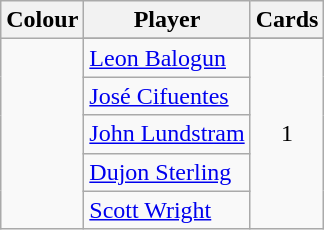<table class="wikitable" style="text-align:center">
<tr>
<th>Colour</th>
<th>Player</th>
<th>Cards</th>
</tr>
<tr>
<td rowspan=6></td>
</tr>
<tr>
<td align=left><a href='#'>Leon Balogun</a></td>
<td rowspan=5>1</td>
</tr>
<tr>
<td align=left><a href='#'>José Cifuentes</a></td>
</tr>
<tr>
<td align=left><a href='#'>John Lundstram</a></td>
</tr>
<tr>
<td align=left><a href='#'>Dujon Sterling</a></td>
</tr>
<tr>
<td align=left><a href='#'>Scott Wright</a></td>
</tr>
</table>
